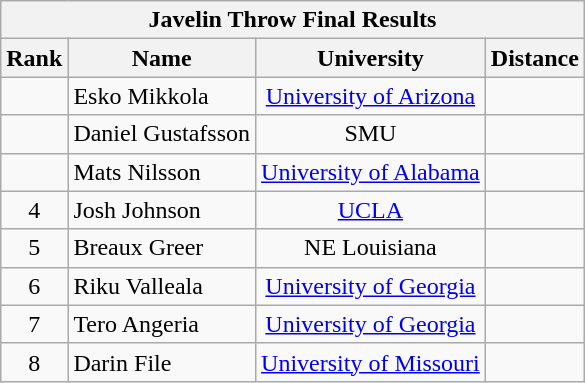<table class="wikitable sortable" style="text-align:center">
<tr>
<th colspan="4">Javelin Throw Final Results</th>
</tr>
<tr>
<th>Rank</th>
<th>Name</th>
<th>University</th>
<th>Distance</th>
</tr>
<tr>
<td></td>
<td align=left>Esko Mikkola</td>
<td><a href='#'>University of Arizona</a></td>
<td></td>
</tr>
<tr>
<td></td>
<td align=left>Daniel Gustafsson</td>
<td>SMU</td>
<td></td>
</tr>
<tr>
<td></td>
<td align=left>Mats Nilsson</td>
<td><a href='#'>University of Alabama</a></td>
<td></td>
</tr>
<tr>
<td>4</td>
<td align=left>Josh Johnson</td>
<td><a href='#'>UCLA</a></td>
<td></td>
</tr>
<tr>
<td>5</td>
<td align=left>Breaux Greer</td>
<td>NE Louisiana</td>
<td></td>
</tr>
<tr>
<td>6</td>
<td align=left>Riku Valleala</td>
<td><a href='#'>University of Georgia</a></td>
<td></td>
</tr>
<tr>
<td>7</td>
<td align=left>Tero Angeria</td>
<td><a href='#'>University of Georgia</a></td>
<td></td>
</tr>
<tr>
<td>8</td>
<td align=left>Darin File</td>
<td><a href='#'>University of Missouri</a></td>
<td></td>
</tr>
</table>
